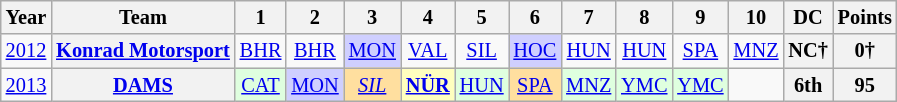<table class="wikitable" style="text-align:center; font-size:85%">
<tr>
<th>Year</th>
<th>Team</th>
<th>1</th>
<th>2</th>
<th>3</th>
<th>4</th>
<th>5</th>
<th>6</th>
<th>7</th>
<th>8</th>
<th>9</th>
<th>10</th>
<th>DC</th>
<th>Points</th>
</tr>
<tr>
<td><a href='#'>2012</a></td>
<th nowrap><a href='#'>Konrad Motorsport</a></th>
<td><a href='#'>BHR</a></td>
<td><a href='#'>BHR</a></td>
<td style="background:#CFCFFF;"><a href='#'>MON</a><br></td>
<td><a href='#'>VAL</a></td>
<td><a href='#'>SIL</a></td>
<td style="background:#CFCFFF;"><a href='#'>HOC</a><br></td>
<td><a href='#'>HUN</a></td>
<td><a href='#'>HUN</a></td>
<td><a href='#'>SPA</a></td>
<td><a href='#'>MNZ</a></td>
<th>NC†</th>
<th>0†</th>
</tr>
<tr>
<td><a href='#'>2013</a></td>
<th><a href='#'>DAMS</a></th>
<td style="background:#DFFFDF;"><a href='#'>CAT</a><br></td>
<td style="background:#CFCFFF;"><a href='#'>MON</a><br></td>
<td style="background:#FFDF9F;"><em><a href='#'>SIL</a></em><br></td>
<td style="background:#FFFFBF;"><strong><a href='#'>NÜR</a></strong><br></td>
<td style="background:#DFFFDF;"><a href='#'>HUN</a><br></td>
<td style="background:#FFDF9F;"><a href='#'>SPA</a><br></td>
<td style="background:#DFFFDF;"><a href='#'>MNZ</a><br></td>
<td style="background:#DFFFDF;"><a href='#'>YMC</a><br></td>
<td style="background:#DFFFDF;"><a href='#'>YMC</a><br></td>
<td></td>
<th>6th</th>
<th>95</th>
</tr>
</table>
